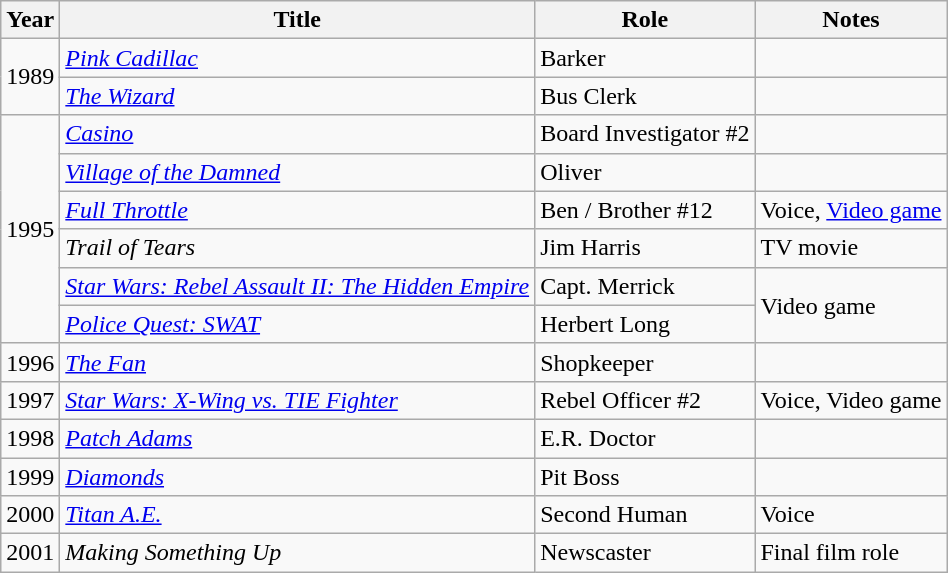<table class="wikitable">
<tr>
<th>Year</th>
<th>Title</th>
<th>Role</th>
<th>Notes</th>
</tr>
<tr>
<td rowspan=2>1989</td>
<td><em><a href='#'>Pink Cadillac</a></em></td>
<td>Barker</td>
<td></td>
</tr>
<tr>
<td><em><a href='#'>The Wizard</a></em></td>
<td>Bus Clerk</td>
<td></td>
</tr>
<tr>
<td rowspan=6>1995</td>
<td><em><a href='#'>Casino</a></em></td>
<td>Board Investigator #2</td>
<td></td>
</tr>
<tr>
<td><em><a href='#'>Village of the Damned</a></em></td>
<td>Oliver</td>
<td></td>
</tr>
<tr>
<td><em><a href='#'>Full Throttle</a></em></td>
<td>Ben / Brother #12</td>
<td>Voice, <a href='#'>Video game</a></td>
</tr>
<tr>
<td><em>Trail of Tears</em></td>
<td>Jim Harris</td>
<td>TV movie</td>
</tr>
<tr>
<td><em><a href='#'>Star Wars: Rebel Assault II: The Hidden Empire</a></em></td>
<td>Capt. Merrick</td>
<td rowspan=2>Video game</td>
</tr>
<tr>
<td><em><a href='#'>Police Quest: SWAT</a></em></td>
<td>Herbert Long</td>
</tr>
<tr>
<td>1996</td>
<td><em><a href='#'>The Fan</a></em></td>
<td>Shopkeeper</td>
<td></td>
</tr>
<tr>
<td>1997</td>
<td><em><a href='#'>Star Wars: X-Wing vs. TIE Fighter</a></em></td>
<td>Rebel Officer #2</td>
<td>Voice, Video game</td>
</tr>
<tr>
<td>1998</td>
<td><em><a href='#'>Patch Adams</a></em></td>
<td>E.R. Doctor</td>
<td></td>
</tr>
<tr>
<td>1999</td>
<td><em><a href='#'>Diamonds</a></em></td>
<td>Pit Boss</td>
<td></td>
</tr>
<tr>
<td>2000</td>
<td><em><a href='#'>Titan A.E.</a></em></td>
<td>Second Human</td>
<td>Voice</td>
</tr>
<tr>
<td>2001</td>
<td><em>Making Something Up</em></td>
<td>Newscaster</td>
<td>Final film role</td>
</tr>
</table>
